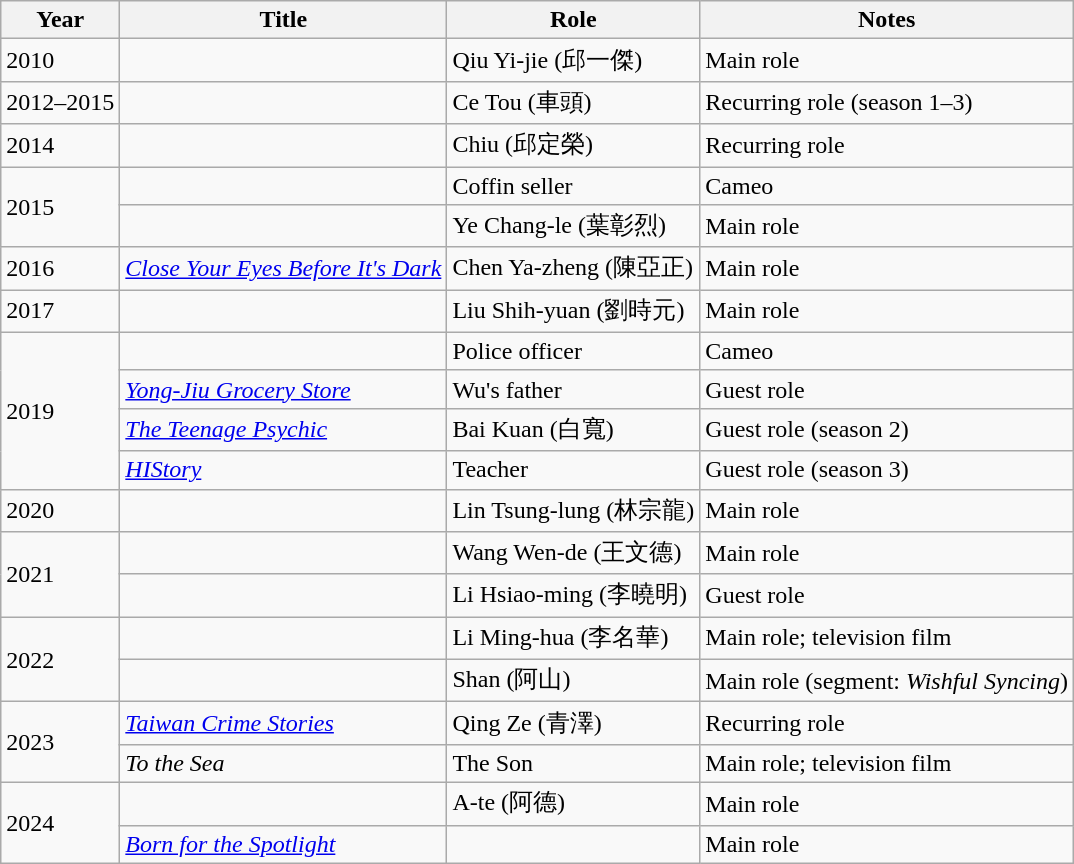<table class="wikitable">
<tr>
<th>Year</th>
<th>Title</th>
<th>Role</th>
<th>Notes</th>
</tr>
<tr>
<td>2010</td>
<td><em></em></td>
<td>Qiu Yi-jie (邱一傑)</td>
<td>Main role</td>
</tr>
<tr>
<td>2012–2015</td>
<td><em></em></td>
<td>Ce Tou (車頭)</td>
<td>Recurring role (season 1–3)</td>
</tr>
<tr>
<td>2014</td>
<td><em></em></td>
<td>Chiu (邱定榮)</td>
<td>Recurring role</td>
</tr>
<tr>
<td rowspan="2">2015</td>
<td><em></em></td>
<td>Coffin seller</td>
<td>Cameo</td>
</tr>
<tr>
<td><em></em></td>
<td>Ye Chang-le (葉彰烈)</td>
<td>Main role</td>
</tr>
<tr>
<td>2016</td>
<td><em><a href='#'>Close Your Eyes Before It's Dark</a></em></td>
<td>Chen Ya-zheng (陳亞正)</td>
<td>Main role</td>
</tr>
<tr>
<td>2017</td>
<td><em></em></td>
<td>Liu Shih-yuan (劉時元)</td>
<td>Main role</td>
</tr>
<tr>
<td rowspan="4">2019</td>
<td><em></em></td>
<td>Police officer</td>
<td>Cameo</td>
</tr>
<tr>
<td><em><a href='#'>Yong-Jiu Grocery Store</a></em></td>
<td>Wu's father</td>
<td>Guest role</td>
</tr>
<tr>
<td><em><a href='#'>The Teenage Psychic</a></em></td>
<td>Bai Kuan (白寬)</td>
<td>Guest role (season 2)</td>
</tr>
<tr>
<td><em><a href='#'>HIStory</a></em></td>
<td>Teacher</td>
<td>Guest role (season 3)</td>
</tr>
<tr>
<td>2020</td>
<td><em></em></td>
<td>Lin Tsung-lung (林宗龍)</td>
<td>Main role</td>
</tr>
<tr>
<td rowspan="2">2021</td>
<td><em></em></td>
<td>Wang Wen-de (王文德)</td>
<td>Main role</td>
</tr>
<tr>
<td><em></em></td>
<td>Li Hsiao-ming (李曉明)</td>
<td>Guest role</td>
</tr>
<tr>
<td rowspan="2">2022</td>
<td><em></em></td>
<td>Li Ming-hua (李名華)</td>
<td>Main role; television film</td>
</tr>
<tr>
<td><em></em></td>
<td>Shan (阿山)</td>
<td>Main role (segment: <em>Wishful Syncing</em>)</td>
</tr>
<tr>
<td rowspan="2">2023</td>
<td><em><a href='#'>Taiwan Crime Stories</a></em></td>
<td>Qing Ze (青澤)</td>
<td>Recurring role</td>
</tr>
<tr>
<td><em>To the Sea</em></td>
<td>The Son</td>
<td>Main role; television film</td>
</tr>
<tr>
<td rowspan="2">2024</td>
<td><em></em></td>
<td>A-te (阿德)</td>
<td>Main role</td>
</tr>
<tr>
<td><em><a href='#'>Born for the Spotlight</a></em></td>
<td></td>
<td>Main role</td>
</tr>
</table>
